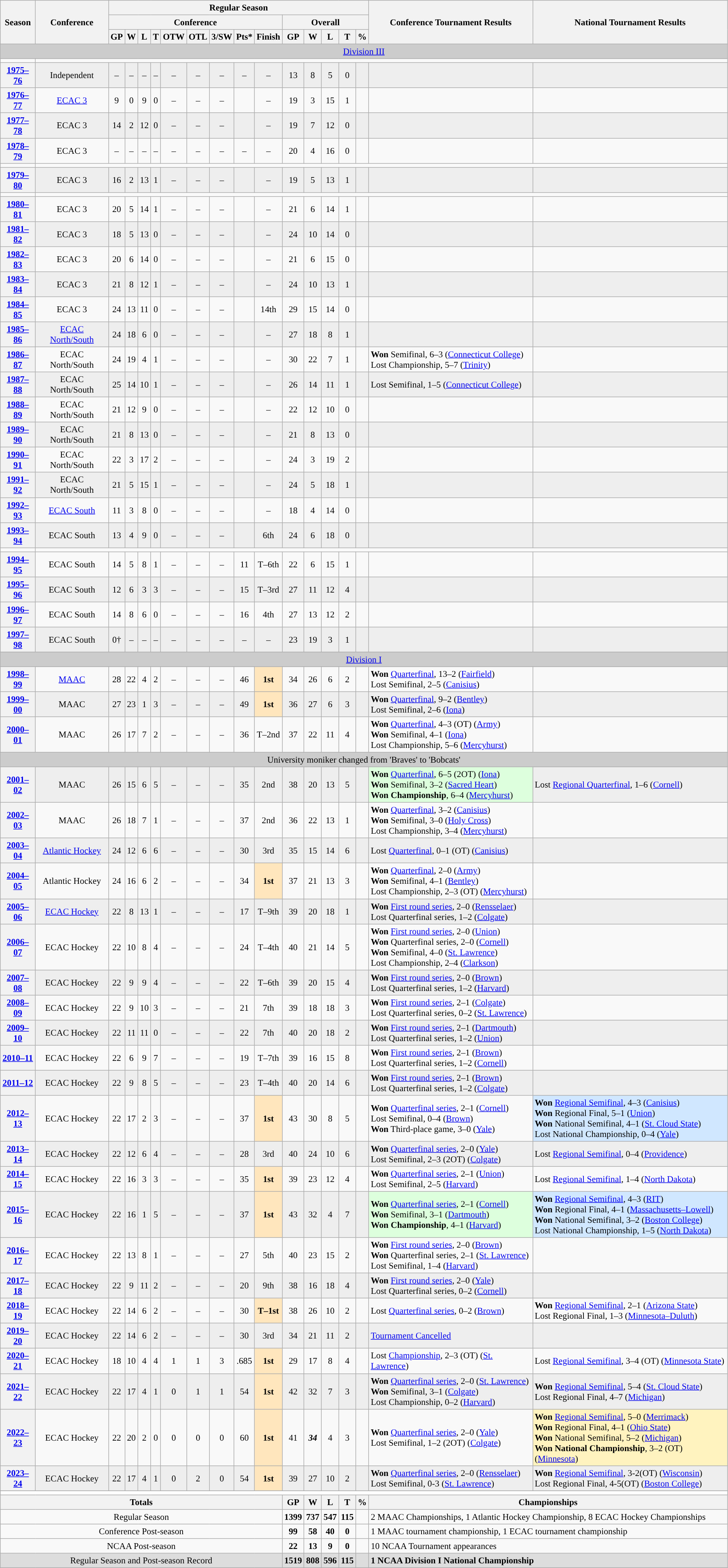<table class="wikitable" style="text-align: center; font-size: 95%">
<tr>
<th rowspan="3">Season</th>
<th rowspan="3">Conference</th>
<th colspan="14">Regular Season</th>
<th rowspan="3">Conference Tournament Results</th>
<th rowspan="3">National Tournament Results</th>
</tr>
<tr>
<th colspan="9">Conference</th>
<th colspan="5">Overall</th>
</tr>
<tr>
<th>GP</th>
<th>W</th>
<th>L</th>
<th>T</th>
<th>OTW</th>
<th>OTL</th>
<th>3/SW</th>
<th>Pts*</th>
<th>Finish</th>
<th>GP</th>
<th>W</th>
<th>L</th>
<th>T</th>
<th>%</th>
</tr>
<tr>
<td style="background:#cccccc;" colspan="18"><a href='#'>Division III</a></td>
</tr>
<tr>
<td><a href='#'></a> </td>
</tr>
<tr bgcolor=eeeeee>
<th><a href='#'>1975–76</a></th>
<td>Independent</td>
<td>–</td>
<td>–</td>
<td>–</td>
<td>–</td>
<td>–</td>
<td>–</td>
<td>–</td>
<td>–</td>
<td>–</td>
<td>13</td>
<td>8</td>
<td>5</td>
<td>0</td>
<td></td>
<td align="left"></td>
<td align="left"></td>
</tr>
<tr>
<th><a href='#'>1976–77</a></th>
<td><a href='#'>ECAC 3</a></td>
<td>9</td>
<td>0</td>
<td>9</td>
<td>0</td>
<td>–</td>
<td>–</td>
<td>–</td>
<td></td>
<td>–</td>
<td>19</td>
<td>3</td>
<td>15</td>
<td>1</td>
<td></td>
<td align="left"></td>
<td align="left"></td>
</tr>
<tr bgcolor=eeeeee>
<th><a href='#'>1977–78</a></th>
<td>ECAC 3</td>
<td>14</td>
<td>2</td>
<td>12</td>
<td>0</td>
<td>–</td>
<td>–</td>
<td>–</td>
<td></td>
<td>–</td>
<td>19</td>
<td>7</td>
<td>12</td>
<td>0</td>
<td></td>
<td align="left"></td>
<td align="left"></td>
</tr>
<tr>
<th><a href='#'>1978–79</a></th>
<td>ECAC 3</td>
<td>–</td>
<td>–</td>
<td>–</td>
<td>–</td>
<td>–</td>
<td>–</td>
<td>–</td>
<td>–</td>
<td>–</td>
<td>20</td>
<td>4</td>
<td>16</td>
<td>0</td>
<td></td>
<td align="left"></td>
<td align="left"></td>
</tr>
<tr>
<td><a href='#'></a> </td>
</tr>
<tr bgcolor=eeeeee>
<th><a href='#'>1979–80</a></th>
<td>ECAC 3</td>
<td>16</td>
<td>2</td>
<td>13</td>
<td>1</td>
<td>–</td>
<td>–</td>
<td>–</td>
<td></td>
<td>–</td>
<td>19</td>
<td>5</td>
<td>13</td>
<td>1</td>
<td></td>
<td align="left"></td>
<td align="left"></td>
</tr>
<tr>
<td><a href='#'></a> </td>
</tr>
<tr>
<th><a href='#'>1980–81</a></th>
<td>ECAC 3</td>
<td>20</td>
<td>5</td>
<td>14</td>
<td>1</td>
<td>–</td>
<td>–</td>
<td>–</td>
<td></td>
<td>–</td>
<td>21</td>
<td>6</td>
<td>14</td>
<td>1</td>
<td></td>
<td align="left"></td>
<td align="left"></td>
</tr>
<tr bgcolor=eeeeee>
<th><a href='#'>1981–82</a></th>
<td>ECAC 3</td>
<td>18</td>
<td>5</td>
<td>13</td>
<td>0</td>
<td>–</td>
<td>–</td>
<td>–</td>
<td></td>
<td>–</td>
<td>24</td>
<td>10</td>
<td>14</td>
<td>0</td>
<td></td>
<td align="left"></td>
<td align="left"></td>
</tr>
<tr>
<th><a href='#'>1982–83</a></th>
<td>ECAC 3</td>
<td>20</td>
<td>6</td>
<td>14</td>
<td>0</td>
<td>–</td>
<td>–</td>
<td>–</td>
<td></td>
<td>–</td>
<td>21</td>
<td>6</td>
<td>15</td>
<td>0</td>
<td></td>
<td align="left"></td>
<td align="left"></td>
</tr>
<tr bgcolor=eeeeee>
<th><a href='#'>1983–84</a></th>
<td>ECAC 3</td>
<td>21</td>
<td>8</td>
<td>12</td>
<td>1</td>
<td>–</td>
<td>–</td>
<td>–</td>
<td></td>
<td>–</td>
<td>24</td>
<td>10</td>
<td>13</td>
<td>1</td>
<td></td>
<td align="left"></td>
<td align="left"></td>
</tr>
<tr>
<th><a href='#'>1984–85</a></th>
<td>ECAC 3</td>
<td>24</td>
<td>13</td>
<td>11</td>
<td>0</td>
<td>–</td>
<td>–</td>
<td>–</td>
<td></td>
<td>14th</td>
<td>29</td>
<td>15</td>
<td>14</td>
<td>0</td>
<td></td>
<td align="left"></td>
<td align="left"></td>
</tr>
<tr bgcolor=eeeeee>
<th><a href='#'>1985–86</a></th>
<td><a href='#'>ECAC North/South</a></td>
<td>24</td>
<td>18</td>
<td>6</td>
<td>0</td>
<td>–</td>
<td>–</td>
<td>–</td>
<td></td>
<td>–</td>
<td>27</td>
<td>18</td>
<td>8</td>
<td>1</td>
<td></td>
<td align="left"></td>
<td align="left"></td>
</tr>
<tr>
<th><a href='#'>1986–87</a></th>
<td>ECAC North/South</td>
<td>24</td>
<td>19</td>
<td>4</td>
<td>1</td>
<td>–</td>
<td>–</td>
<td>–</td>
<td></td>
<td>–</td>
<td>30</td>
<td>22</td>
<td>7</td>
<td>1</td>
<td></td>
<td align="left"><strong>Won</strong> Semifinal, 6–3 (<a href='#'>Connecticut College</a>)<br>Lost Championship, 5–7 (<a href='#'>Trinity</a>)</td>
<td align="left"></td>
</tr>
<tr bgcolor=eeeeee>
<th><a href='#'>1987–88</a></th>
<td>ECAC North/South</td>
<td>25</td>
<td>14</td>
<td>10</td>
<td>1</td>
<td>–</td>
<td>–</td>
<td>–</td>
<td></td>
<td>–</td>
<td>26</td>
<td>14</td>
<td>11</td>
<td>1</td>
<td></td>
<td align="left">Lost Semifinal, 1–5 (<a href='#'>Connecticut College</a>)</td>
<td align="left"></td>
</tr>
<tr>
<th><a href='#'>1988–89</a></th>
<td>ECAC North/South</td>
<td>21</td>
<td>12</td>
<td>9</td>
<td>0</td>
<td>–</td>
<td>–</td>
<td>–</td>
<td></td>
<td>–</td>
<td>22</td>
<td>12</td>
<td>10</td>
<td>0</td>
<td></td>
<td align="left"></td>
<td align="left"></td>
</tr>
<tr bgcolor=eeeeee>
<th><a href='#'>1989–90</a></th>
<td>ECAC North/South</td>
<td>21</td>
<td>8</td>
<td>13</td>
<td>0</td>
<td>–</td>
<td>–</td>
<td>–</td>
<td></td>
<td>–</td>
<td>21</td>
<td>8</td>
<td>13</td>
<td>0</td>
<td></td>
<td align="left"></td>
<td align="left"></td>
</tr>
<tr>
<th><a href='#'>1990–91</a></th>
<td>ECAC North/South</td>
<td>22</td>
<td>3</td>
<td>17</td>
<td>2</td>
<td>–</td>
<td>–</td>
<td>–</td>
<td></td>
<td>–</td>
<td>24</td>
<td>3</td>
<td>19</td>
<td>2</td>
<td></td>
<td align="left"></td>
<td align="left"></td>
</tr>
<tr bgcolor=eeeeee>
<th><a href='#'>1991–92</a></th>
<td>ECAC North/South</td>
<td>21</td>
<td>5</td>
<td>15</td>
<td>1</td>
<td>–</td>
<td>–</td>
<td>–</td>
<td></td>
<td>–</td>
<td>24</td>
<td>5</td>
<td>18</td>
<td>1</td>
<td></td>
<td align="left"></td>
<td align="left"></td>
</tr>
<tr>
<th><a href='#'>1992–93</a></th>
<td><a href='#'>ECAC South</a></td>
<td>11</td>
<td>3</td>
<td>8</td>
<td>0</td>
<td>–</td>
<td>–</td>
<td>–</td>
<td></td>
<td>–</td>
<td>18</td>
<td>4</td>
<td>14</td>
<td>0</td>
<td></td>
<td align="left"></td>
<td align="left"></td>
</tr>
<tr bgcolor=eeeeee>
<th><a href='#'>1993–94</a></th>
<td>ECAC South</td>
<td>13</td>
<td>4</td>
<td>9</td>
<td>0</td>
<td>–</td>
<td>–</td>
<td>–</td>
<td></td>
<td>6th</td>
<td>24</td>
<td>6</td>
<td>18</td>
<td>0</td>
<td></td>
<td align="left"></td>
<td align="left"></td>
</tr>
<tr>
<td><a href='#'></a> </td>
</tr>
<tr>
<th><a href='#'>1994–95</a></th>
<td>ECAC South</td>
<td>14</td>
<td>5</td>
<td>8</td>
<td>1</td>
<td>–</td>
<td>–</td>
<td>–</td>
<td>11</td>
<td>T–6th</td>
<td>22</td>
<td>6</td>
<td>15</td>
<td>1</td>
<td></td>
<td align="left"></td>
<td align="left"></td>
</tr>
<tr bgcolor=eeeeee>
<th><a href='#'>1995–96</a></th>
<td>ECAC South</td>
<td>12</td>
<td>6</td>
<td>3</td>
<td>3</td>
<td>–</td>
<td>–</td>
<td>–</td>
<td>15</td>
<td>T–3rd</td>
<td>27</td>
<td>11</td>
<td>12</td>
<td>4</td>
<td></td>
<td align="left"></td>
<td align="left"></td>
</tr>
<tr>
<th><a href='#'>1996–97</a></th>
<td>ECAC South</td>
<td>14</td>
<td>8</td>
<td>6</td>
<td>0</td>
<td>–</td>
<td>–</td>
<td>–</td>
<td>16</td>
<td>4th</td>
<td>27</td>
<td>13</td>
<td>12</td>
<td>2</td>
<td></td>
<td align="left"></td>
<td align="left"></td>
</tr>
<tr bgcolor=eeeeee>
<th><a href='#'>1997–98</a></th>
<td>ECAC South</td>
<td>0†</td>
<td>–</td>
<td>–</td>
<td>–</td>
<td>–</td>
<td>–</td>
<td>–</td>
<td>–</td>
<td>–</td>
<td>23</td>
<td>19</td>
<td>3</td>
<td>1</td>
<td></td>
<td align="left"></td>
<td align="left"></td>
</tr>
<tr>
<td style="background:#cccccc;" colspan="18"><a href='#'>Division I</a></td>
</tr>
<tr>
<th><a href='#'>1998–99</a></th>
<td><a href='#'>MAAC</a></td>
<td>28</td>
<td>22</td>
<td>4</td>
<td>2</td>
<td>–</td>
<td>–</td>
<td>–</td>
<td>46</td>
<td style="background: #FFE6BD;"><strong>1st</strong></td>
<td>34</td>
<td>26</td>
<td>6</td>
<td>2</td>
<td></td>
<td align="left"><strong>Won</strong> <a href='#'>Quarterfinal</a>, 13–2 (<a href='#'>Fairfield</a>)<br>Lost Semifinal, 2–5 (<a href='#'>Canisius</a>)</td>
<td align="left"></td>
</tr>
<tr bgcolor=eeeeee>
<th><a href='#'>1999–00</a></th>
<td>MAAC</td>
<td>27</td>
<td>23</td>
<td>1</td>
<td>3</td>
<td>–</td>
<td>–</td>
<td>–</td>
<td>49</td>
<td style="background: #FFE6BD;"><strong>1st</strong></td>
<td>36</td>
<td>27</td>
<td>6</td>
<td>3</td>
<td></td>
<td align="left"><strong>Won</strong> <a href='#'>Quarterfinal</a>, 9–2 (<a href='#'>Bentley</a>)<br>Lost Semifinal, 2–6 (<a href='#'>Iona</a>)</td>
<td align="left"></td>
</tr>
<tr>
<th><a href='#'>2000–01</a></th>
<td>MAAC</td>
<td>26</td>
<td>17</td>
<td>7</td>
<td>2</td>
<td>–</td>
<td>–</td>
<td>–</td>
<td>36</td>
<td>T–2nd</td>
<td>37</td>
<td>22</td>
<td>11</td>
<td>4</td>
<td></td>
<td align="left"><strong>Won</strong> <a href='#'>Quarterfinal</a>, 4–3 (OT) (<a href='#'>Army</a>)<br><strong>Won</strong> Semifinal, 4–1 (<a href='#'>Iona</a>)<br>Lost Championship, 5–6 (<a href='#'>Mercyhurst</a>)</td>
<td align="left"></td>
</tr>
<tr>
<td style="background:#cccccc;" colspan="18">University moniker changed from 'Braves' to 'Bobcats'</td>
</tr>
<tr bgcolor=eeeeee>
<th><a href='#'>2001–02</a></th>
<td>MAAC</td>
<td>26</td>
<td>15</td>
<td>6</td>
<td>5</td>
<td>–</td>
<td>–</td>
<td>–</td>
<td>35</td>
<td>2nd</td>
<td>38</td>
<td>20</td>
<td>13</td>
<td>5</td>
<td></td>
<td style="background: #DDFFDD;" align="left"><strong>Won</strong> <a href='#'>Quarterfinal</a>, 6–5 (2OT) (<a href='#'>Iona</a>)<br><strong>Won</strong> Semifinal, 3–2 (<a href='#'>Sacred Heart</a>)<br><strong>Won Championship</strong>, 6–4 (<a href='#'>Mercyhurst</a>)</td>
<td align="left">Lost <a href='#'>Regional Quarterfinal</a>, 1–6 (<a href='#'>Cornell</a>)</td>
</tr>
<tr>
<th><a href='#'>2002–03</a></th>
<td>MAAC</td>
<td>26</td>
<td>18</td>
<td>7</td>
<td>1</td>
<td>–</td>
<td>–</td>
<td>–</td>
<td>37</td>
<td>2nd</td>
<td>36</td>
<td>22</td>
<td>13</td>
<td>1</td>
<td></td>
<td align="left"><strong>Won</strong> <a href='#'>Quarterfinal</a>, 3–2 (<a href='#'>Canisius</a>)<br><strong>Won</strong> Semifinal, 3–0 (<a href='#'>Holy Cross</a>)<br>Lost Championship, 3–4 (<a href='#'>Mercyhurst</a>)</td>
<td align="left"></td>
</tr>
<tr bgcolor=eeeeee>
<th><a href='#'>2003–04</a></th>
<td><a href='#'>Atlantic Hockey</a></td>
<td>24</td>
<td>12</td>
<td>6</td>
<td>6</td>
<td>–</td>
<td>–</td>
<td>–</td>
<td>30</td>
<td>3rd</td>
<td>35</td>
<td>15</td>
<td>14</td>
<td>6</td>
<td></td>
<td align="left">Lost <a href='#'>Quarterfinal</a>, 0–1 (OT) (<a href='#'>Canisius</a>)</td>
<td align="left"></td>
</tr>
<tr>
<th><a href='#'>2004–05</a></th>
<td>Atlantic Hockey</td>
<td>24</td>
<td>16</td>
<td>6</td>
<td>2</td>
<td>–</td>
<td>–</td>
<td>–</td>
<td>34</td>
<td style="background: #FFE6BD;"><strong>1st</strong></td>
<td>37</td>
<td>21</td>
<td>13</td>
<td>3</td>
<td></td>
<td align="left"><strong>Won</strong> <a href='#'>Quarterfinal</a>, 2–0 (<a href='#'>Army</a>)<br><strong>Won</strong> Semifinal, 4–1 (<a href='#'>Bentley</a>)<br>Lost Championship, 2–3 (OT) (<a href='#'>Mercyhurst</a>)</td>
<td align="left"></td>
</tr>
<tr bgcolor=eeeeee>
<th><a href='#'>2005–06</a></th>
<td><a href='#'>ECAC Hockey</a></td>
<td>22</td>
<td>8</td>
<td>13</td>
<td>1</td>
<td>–</td>
<td>–</td>
<td>–</td>
<td>17</td>
<td>T–9th</td>
<td>39</td>
<td>20</td>
<td>18</td>
<td>1</td>
<td></td>
<td align="left"><strong>Won</strong> <a href='#'>First round series</a>, 2–0 (<a href='#'>Rensselaer</a>)<br>Lost Quarterfinal series, 1–2 (<a href='#'>Colgate</a>)</td>
<td align="left"></td>
</tr>
<tr>
<th><a href='#'>2006–07</a></th>
<td>ECAC Hockey</td>
<td>22</td>
<td>10</td>
<td>8</td>
<td>4</td>
<td>–</td>
<td>–</td>
<td>–</td>
<td>24</td>
<td>T–4th</td>
<td>40</td>
<td>21</td>
<td>14</td>
<td>5</td>
<td></td>
<td align="left"><strong>Won</strong> <a href='#'>First round series</a>, 2–0 (<a href='#'>Union</a>)<br><strong>Won</strong> Quarterfinal series, 2–0 (<a href='#'>Cornell</a>)<br><strong>Won</strong> Semifinal, 4–0 (<a href='#'>St. Lawrence</a>)<br>Lost Championship, 2–4 (<a href='#'>Clarkson</a>)</td>
<td align="left"></td>
</tr>
<tr bgcolor=eeeeee>
<th><a href='#'>2007–08</a></th>
<td>ECAC Hockey</td>
<td>22</td>
<td>9</td>
<td>9</td>
<td>4</td>
<td>–</td>
<td>–</td>
<td>–</td>
<td>22</td>
<td>T–6th</td>
<td>39</td>
<td>20</td>
<td>15</td>
<td>4</td>
<td></td>
<td align="left"><strong>Won</strong> <a href='#'>First round series</a>, 2–0 (<a href='#'>Brown</a>)<br>Lost Quarterfinal series, 1–2 (<a href='#'>Harvard</a>)</td>
<td align="left"></td>
</tr>
<tr>
<th><a href='#'>2008–09</a></th>
<td>ECAC Hockey</td>
<td>22</td>
<td>9</td>
<td>10</td>
<td>3</td>
<td>–</td>
<td>–</td>
<td>–</td>
<td>21</td>
<td>7th</td>
<td>39</td>
<td>18</td>
<td>18</td>
<td>3</td>
<td></td>
<td align="left"><strong>Won</strong> <a href='#'>First round series</a>, 2–1 (<a href='#'>Colgate</a>)<br>Lost Quarterfinal series, 0–2 (<a href='#'>St. Lawrence</a>)</td>
<td align="left"></td>
</tr>
<tr bgcolor=eeeeee>
<th><a href='#'>2009–10</a></th>
<td>ECAC Hockey</td>
<td>22</td>
<td>11</td>
<td>11</td>
<td>0</td>
<td>–</td>
<td>–</td>
<td>–</td>
<td>22</td>
<td>7th</td>
<td>40</td>
<td>20</td>
<td>18</td>
<td>2</td>
<td></td>
<td align="left"><strong>Won</strong> <a href='#'>First round series</a>, 2–1 (<a href='#'>Dartmouth</a>)<br>Lost Quarterfinal series, 1–2 (<a href='#'>Union</a>)</td>
<td align="left"></td>
</tr>
<tr>
<th><a href='#'>2010–11</a></th>
<td>ECAC Hockey</td>
<td>22</td>
<td>6</td>
<td>9</td>
<td>7</td>
<td>–</td>
<td>–</td>
<td>–</td>
<td>19</td>
<td>T–7th</td>
<td>39</td>
<td>16</td>
<td>15</td>
<td>8</td>
<td></td>
<td align="left"><strong>Won</strong> <a href='#'>First round series</a>, 2–1 (<a href='#'>Brown</a>)<br>Lost Quarterfinal series, 1–2 (<a href='#'>Cornell</a>)</td>
<td align="left"></td>
</tr>
<tr bgcolor=eeeeee>
<th><a href='#'>2011–12</a></th>
<td>ECAC Hockey</td>
<td>22</td>
<td>9</td>
<td>8</td>
<td>5</td>
<td>–</td>
<td>–</td>
<td>–</td>
<td>23</td>
<td>T–4th</td>
<td>40</td>
<td>20</td>
<td>14</td>
<td>6</td>
<td></td>
<td align="left"><strong>Won</strong> <a href='#'>First round series</a>, 2–1 (<a href='#'>Brown</a>)<br>Lost Quarterfinal series, 1–2 (<a href='#'>Colgate</a>)</td>
<td align="left"></td>
</tr>
<tr>
<th><a href='#'>2012–13</a></th>
<td>ECAC Hockey</td>
<td>22</td>
<td>17</td>
<td>2</td>
<td>3</td>
<td>–</td>
<td>–</td>
<td>–</td>
<td>37</td>
<td style="background: #FFE6BD;"><strong>1st</strong></td>
<td>43</td>
<td>30</td>
<td>8</td>
<td>5</td>
<td></td>
<td align="left"><strong>Won</strong> <a href='#'>Quarterfinal series</a>, 2–1 (<a href='#'>Cornell</a>)<br>Lost Semifinal, 0–4 (<a href='#'>Brown</a>)<br><strong>Won</strong> Third-place game, 3–0 (<a href='#'>Yale</a>)</td>
<td style="background: #D0E7FF;" align="left"><strong>Won</strong> <a href='#'>Regional Semifinal</a>, 4–3 (<a href='#'>Canisius</a>)<br><strong>Won</strong> Regional Final, 5–1 (<a href='#'>Union</a>)<br><strong>Won</strong> National Semifinal, 4–1 (<a href='#'>St. Cloud State</a>)<br>Lost National Championship, 0–4 (<a href='#'>Yale</a>)</td>
</tr>
<tr bgcolor=eeeeee>
<th><a href='#'>2013–14</a></th>
<td>ECAC Hockey</td>
<td>22</td>
<td>12</td>
<td>6</td>
<td>4</td>
<td>–</td>
<td>–</td>
<td>–</td>
<td>28</td>
<td>3rd</td>
<td>40</td>
<td>24</td>
<td>10</td>
<td>6</td>
<td></td>
<td align="left"><strong>Won</strong> <a href='#'>Quarterfinal series</a>, 2–0 (<a href='#'>Yale</a>)<br>Lost Semifinal, 2–3 (2OT) (<a href='#'>Colgate</a>)</td>
<td align="left">Lost <a href='#'>Regional Semifinal</a>, 0–4 (<a href='#'>Providence</a>)</td>
</tr>
<tr>
<th><a href='#'>2014–15</a></th>
<td>ECAC Hockey</td>
<td>22</td>
<td>16</td>
<td>3</td>
<td>3</td>
<td>–</td>
<td>–</td>
<td>–</td>
<td>35</td>
<td style="background: #FFE6BD;"><strong>1st</strong></td>
<td>39</td>
<td>23</td>
<td>12</td>
<td>4</td>
<td></td>
<td align="left"><strong>Won</strong> <a href='#'>Quarterfinal series</a>, 2–1 (<a href='#'>Union</a>)<br>Lost Semifinal, 2–5 (<a href='#'>Harvard</a>)</td>
<td align="left">Lost <a href='#'>Regional Semifinal</a>, 1–4 (<a href='#'>North Dakota</a>)</td>
</tr>
<tr bgcolor=eeeeee>
<th><a href='#'>2015–16</a></th>
<td>ECAC Hockey</td>
<td>22</td>
<td>16</td>
<td>1</td>
<td>5</td>
<td>–</td>
<td>–</td>
<td>–</td>
<td>37</td>
<td style="background: #FFE6BD;"><strong>1st</strong></td>
<td>43</td>
<td>32</td>
<td>4</td>
<td>7</td>
<td></td>
<td style="background: #DDFFDD;" align="left"><strong>Won</strong> <a href='#'>Quarterfinal series</a>, 2–1 (<a href='#'>Cornell</a>)<br><strong>Won</strong> Semifinal, 3–1 (<a href='#'>Dartmouth</a>)<br><strong>Won Championship</strong>, 4–1 (<a href='#'>Harvard</a>)</td>
<td style="background: #D0E7FF;" align="left"><strong>Won</strong> <a href='#'>Regional Semifinal</a>, 4–3 (<a href='#'>RIT</a>)<br><strong>Won</strong> Regional Final, 4–1 (<a href='#'>Massachusetts–Lowell</a>)<br><strong>Won</strong> National Semifinal, 3–2 (<a href='#'>Boston College</a>)<br>Lost National Championship, 1–5 (<a href='#'>North Dakota</a>)</td>
</tr>
<tr>
<th><a href='#'>2016–17</a></th>
<td>ECAC Hockey</td>
<td>22</td>
<td>13</td>
<td>8</td>
<td>1</td>
<td>–</td>
<td>–</td>
<td>–</td>
<td>27</td>
<td>5th</td>
<td>40</td>
<td>23</td>
<td>15</td>
<td>2</td>
<td></td>
<td align="left"><strong>Won</strong> <a href='#'>First round series</a>, 2–0 (<a href='#'>Brown</a>)<br><strong>Won</strong> Quarterfinal series, 2–1 (<a href='#'>St. Lawrence</a>)<br>Lost Semifinal, 1–4 (<a href='#'>Harvard</a>)</td>
<td align="left"></td>
</tr>
<tr bgcolor=eeeeee>
<th><a href='#'>2017–18</a></th>
<td>ECAC Hockey</td>
<td>22</td>
<td>9</td>
<td>11</td>
<td>2</td>
<td>–</td>
<td>–</td>
<td>–</td>
<td>20</td>
<td>9th</td>
<td>38</td>
<td>16</td>
<td>18</td>
<td>4</td>
<td></td>
<td align="left"><strong>Won</strong> <a href='#'>First round series</a>, 2–0 (<a href='#'>Yale</a>)<br>Lost Quarterfinal series, 0–2 (<a href='#'>Cornell</a>)</td>
<td align="left"></td>
</tr>
<tr>
<th><a href='#'>2018–19</a></th>
<td>ECAC Hockey</td>
<td>22</td>
<td>14</td>
<td>6</td>
<td>2</td>
<td>–</td>
<td>–</td>
<td>–</td>
<td>30</td>
<td style="background: #FFE6BD;"><strong>T–1st</strong></td>
<td>38</td>
<td>26</td>
<td>10</td>
<td>2</td>
<td></td>
<td align="left">Lost <a href='#'>Quarterfinal series</a>, 0–2 (<a href='#'>Brown</a>)</td>
<td align="left"><strong>Won</strong> <a href='#'>Regional Semifinal</a>, 2–1 (<a href='#'>Arizona State</a>)<br>Lost Regional Final, 1–3 (<a href='#'>Minnesota–Duluth</a>)</td>
</tr>
<tr bgcolor=eeeeee>
<th><a href='#'>2019–20</a></th>
<td>ECAC Hockey</td>
<td>22</td>
<td>14</td>
<td>6</td>
<td>2</td>
<td>–</td>
<td>–</td>
<td>–</td>
<td>30</td>
<td>3rd</td>
<td>34</td>
<td>21</td>
<td>11</td>
<td>2</td>
<td></td>
<td align="left"><a href='#'>Tournament Cancelled</a></td>
<td align="left"></td>
</tr>
<tr>
<th><a href='#'>2020–21</a></th>
<td>ECAC Hockey</td>
<td>18</td>
<td>10</td>
<td>4</td>
<td>4</td>
<td>1</td>
<td>1</td>
<td>3</td>
<td>.685</td>
<td style="background: #FFE6BD;"><strong>1st</strong></td>
<td>29</td>
<td>17</td>
<td>8</td>
<td>4</td>
<td></td>
<td align="left">Lost <a href='#'>Championship</a>, 2–3 (OT) (<a href='#'>St. Lawrence</a>)</td>
<td align="left">Lost <a href='#'>Regional Semifinal</a>, 3–4 (OT) (<a href='#'>Minnesota State</a>)</td>
</tr>
<tr bgcolor=eeeeee>
<th><a href='#'>2021–22</a></th>
<td>ECAC Hockey</td>
<td>22</td>
<td>17</td>
<td>4</td>
<td>1</td>
<td>0</td>
<td>1</td>
<td>1</td>
<td>54</td>
<td style="background: #FFE6BD;"><strong>1st</strong></td>
<td>42</td>
<td>32</td>
<td>7</td>
<td>3</td>
<td></td>
<td align="left"><strong>Won</strong> <a href='#'>Quarterfinal series</a>, 2–0 (<a href='#'>St. Lawrence</a>)<br><strong>Won</strong> Semifinal, 3–1 (<a href='#'>Colgate</a>)<br>Lost Championship, 0–2 (<a href='#'>Harvard</a>)</td>
<td align="left"><strong>Won</strong> <a href='#'>Regional Semifinal</a>, 5–4 (<a href='#'>St. Cloud State</a>)<br>Lost Regional Final, 4–7 (<a href='#'>Michigan</a>)</td>
</tr>
<tr bgcolor=>
<th><a href='#'>2022–23</a></th>
<td>ECAC Hockey</td>
<td>22</td>
<td>20</td>
<td>2</td>
<td>0</td>
<td>0</td>
<td>0</td>
<td>0</td>
<td>60</td>
<td style="background: #FFE6BD;"><strong>1st</strong></td>
<td>41</td>
<td><strong><em>34</em></strong></td>
<td>4</td>
<td>3</td>
<td><strong><em></em></strong></td>
<td align="left"><strong>Won</strong> <a href='#'>Quarterfinal series</a>, 2–0 (<a href='#'>Yale</a>)<br>Lost Semifinal, 1–2 (2OT) (<a href='#'>Colgate</a>)</td>
<td style="background: #FFF3BF;" align="left"><strong>Won</strong> <a href='#'>Regional Semifinal</a>, 5–0 (<a href='#'>Merrimack</a>)<br><strong>Won</strong> Regional Final, 4–1 (<a href='#'>Ohio State</a>)<br><strong>Won</strong> National Semifinal, 5–2 (<a href='#'>Michigan</a>)<br><strong>Won National Championship</strong>, 3–2 (OT) (<a href='#'>Minnesota</a>)</td>
</tr>
<tr bgcolor=eeeeee>
<th><a href='#'>2023–24</a></th>
<td>ECAC Hockey</td>
<td>22</td>
<td>17</td>
<td>4</td>
<td>1</td>
<td>0</td>
<td>2</td>
<td>0</td>
<td>54</td>
<td style="background: #FFE6BD;"><strong>1st</strong></td>
<td>39</td>
<td>27</td>
<td>10</td>
<td>2</td>
<td></td>
<td align="left"><strong>Won</strong> <a href='#'>Quarterfinal series</a>, 2–0 (<a href='#'>Rensselaer</a>)<br>Lost Semifinal, 0-3 (<a href='#'>St. Lawrence</a>)</td>
<td align="left"><strong>Won</strong> <a href='#'>Regional Semifinal</a>, 3-2(OT) (<a href='#'>Wisconsin</a>)<br>Lost Regional Final, 4-5(OT) (<a href='#'>Boston College</a>)</td>
</tr>
<tr>
</tr>
<tr ->
</tr>
<tr>
<td colspan="18" style="background:#fff;"></td>
</tr>
<tr>
<th colspan="11">Totals</th>
<th>GP</th>
<th>W</th>
<th>L</th>
<th>T</th>
<th>%</th>
<th colspan="2">Championships</th>
</tr>
<tr>
<td colspan="11">Regular Season</td>
<td><strong>1399</strong></td>
<td><strong>737</strong></td>
<td><strong>547</strong></td>
<td><strong>115</strong></td>
<td><strong></strong></td>
<td colspan="2" align="left">2 MAAC Championships, 1 Atlantic Hockey Championship, 8 ECAC Hockey Championships</td>
</tr>
<tr>
<td colspan="11">Conference Post-season</td>
<td><strong>99</strong></td>
<td><strong>58</strong></td>
<td><strong>40</strong></td>
<td><strong>0</strong></td>
<td><strong></strong></td>
<td colspan="2" align="left">1 MAAC tournament championship, 1 ECAC tournament championship</td>
</tr>
<tr>
<td colspan="11">NCAA Post-season</td>
<td><strong>22</strong></td>
<td><strong>13</strong></td>
<td><strong>9</strong></td>
<td><strong>0</strong></td>
<td><strong></strong></td>
<td colspan="2" align="left">10 NCAA Tournament appearances</td>
</tr>
<tr bgcolor=dddddd>
<td colspan="11">Regular Season and Post-season Record</td>
<td><strong>1519</strong></td>
<td><strong>808</strong></td>
<td><strong>596</strong></td>
<td><strong>115</strong></td>
<td><strong></strong></td>
<td colspan="2" align="left"><strong>1 NCAA Division I National Championship</strong></td>
</tr>
</table>
